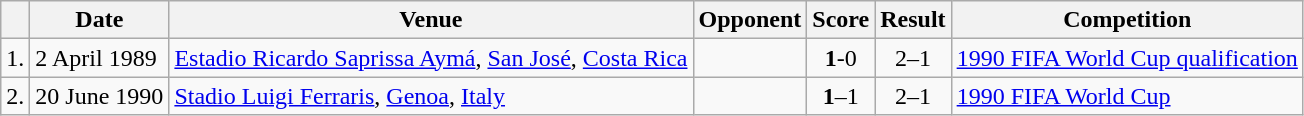<table class="wikitable">
<tr>
<th></th>
<th>Date</th>
<th>Venue</th>
<th>Opponent</th>
<th>Score</th>
<th>Result</th>
<th>Competition</th>
</tr>
<tr>
<td align="center">1.</td>
<td>2 April 1989</td>
<td><a href='#'>Estadio Ricardo Saprissa Aymá</a>, <a href='#'>San José</a>, <a href='#'>Costa Rica</a></td>
<td></td>
<td align="center"><strong>1</strong>-0</td>
<td align="center">2–1</td>
<td><a href='#'>1990 FIFA World Cup qualification</a></td>
</tr>
<tr>
<td align="center">2.</td>
<td>20 June 1990</td>
<td><a href='#'>Stadio Luigi Ferraris</a>, <a href='#'>Genoa</a>, <a href='#'>Italy</a></td>
<td></td>
<td align="center"><strong>1</strong>–1</td>
<td align="center">2–1</td>
<td><a href='#'>1990 FIFA World Cup</a></td>
</tr>
</table>
